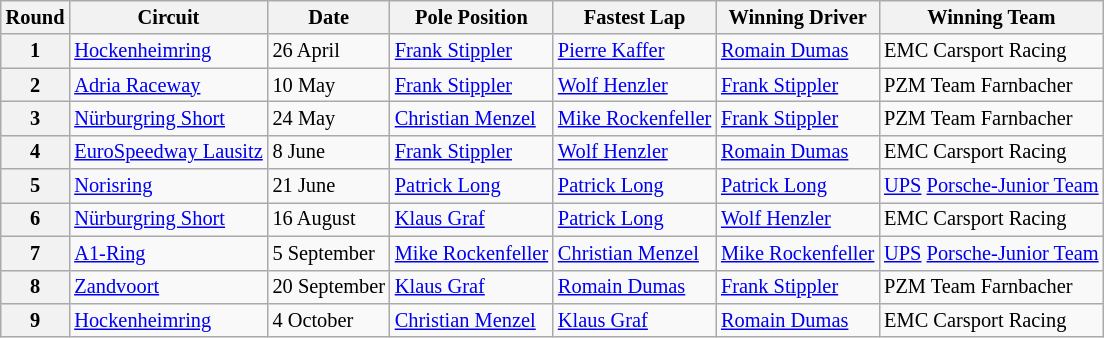<table class="wikitable" style="font-size: 85%">
<tr>
<th colspan=2>Round</th>
<th>Circuit</th>
<th>Date</th>
<th>Pole Position</th>
<th>Fastest Lap</th>
<th>Winning Driver</th>
<th>Winning Team</th>
</tr>
<tr>
<th colspan=2>1</th>
<td> <a href='#'>Hockenheimring</a></td>
<td>26 April</td>
<td> <a href='#'>Frank Stippler</a></td>
<td> <a href='#'>Pierre Kaffer</a></td>
<td> <a href='#'>Romain Dumas</a></td>
<td> EMC Carsport Racing</td>
</tr>
<tr>
<th colspan=2>2</th>
<td> <a href='#'>Adria Raceway</a></td>
<td>10 May</td>
<td> <a href='#'>Frank Stippler</a></td>
<td> <a href='#'>Wolf Henzler</a></td>
<td> <a href='#'>Frank Stippler</a></td>
<td> PZM Team Farnbacher</td>
</tr>
<tr>
<th colspan=2>3</th>
<td> <a href='#'>Nürburgring Short</a></td>
<td>24 May</td>
<td> <a href='#'>Christian Menzel</a></td>
<td> <a href='#'>Mike Rockenfeller</a></td>
<td> <a href='#'>Frank Stippler</a></td>
<td> PZM Team Farnbacher</td>
</tr>
<tr>
<th colspan=2>4</th>
<td> <a href='#'>EuroSpeedway Lausitz</a></td>
<td>8 June</td>
<td> <a href='#'>Frank Stippler</a></td>
<td> <a href='#'>Wolf Henzler</a></td>
<td> <a href='#'>Romain Dumas</a></td>
<td> EMC Carsport Racing</td>
</tr>
<tr>
<th colspan=2>5</th>
<td> <a href='#'>Norisring</a></td>
<td>21 June</td>
<td> <a href='#'>Patrick Long</a></td>
<td> <a href='#'>Patrick Long</a></td>
<td> <a href='#'>Patrick Long</a></td>
<td> <a href='#'>UPS</a> <a href='#'>Porsche-Junior Team</a></td>
</tr>
<tr>
<th colspan=2>6</th>
<td> <a href='#'>Nürburgring Short</a></td>
<td>16 August</td>
<td> <a href='#'>Klaus Graf</a></td>
<td> <a href='#'>Patrick Long</a></td>
<td> <a href='#'>Wolf Henzler</a></td>
<td> EMC Carsport Racing</td>
</tr>
<tr>
<th colspan=2>7</th>
<td> <a href='#'>A1-Ring</a></td>
<td>5 September</td>
<td> <a href='#'>Mike Rockenfeller</a></td>
<td> <a href='#'>Christian Menzel</a></td>
<td> <a href='#'>Mike Rockenfeller</a></td>
<td> <a href='#'>UPS</a> <a href='#'>Porsche-Junior Team</a></td>
</tr>
<tr>
<th colspan=2>8</th>
<td> <a href='#'>Zandvoort</a></td>
<td>20 September</td>
<td> <a href='#'>Klaus Graf</a></td>
<td> <a href='#'>Romain Dumas</a></td>
<td> <a href='#'>Frank Stippler</a></td>
<td> PZM Team Farnbacher</td>
</tr>
<tr>
<th colspan=2>9</th>
<td> <a href='#'>Hockenheimring</a></td>
<td>4 October</td>
<td> <a href='#'>Christian Menzel</a></td>
<td> <a href='#'>Klaus Graf</a></td>
<td> <a href='#'>Romain Dumas</a></td>
<td> EMC Carsport Racing</td>
</tr>
</table>
